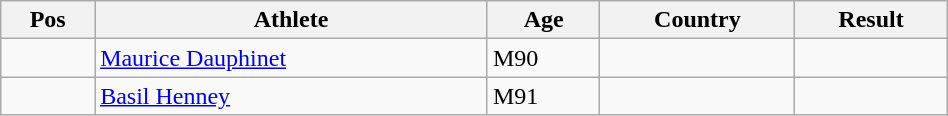<table class="wikitable"  style="text-align:center; width:50%;">
<tr>
<th>Pos</th>
<th>Athlete</th>
<th>Age</th>
<th>Country</th>
<th>Result</th>
</tr>
<tr>
<td align=center></td>
<td align=left><a href='#'>Maurice Dauphinet</a></td>
<td align=left>M90</td>
<td align=left></td>
<td></td>
</tr>
<tr>
<td align=center></td>
<td align=left><a href='#'>Basil Henney</a></td>
<td align=left>M91</td>
<td align=left></td>
<td></td>
</tr>
</table>
